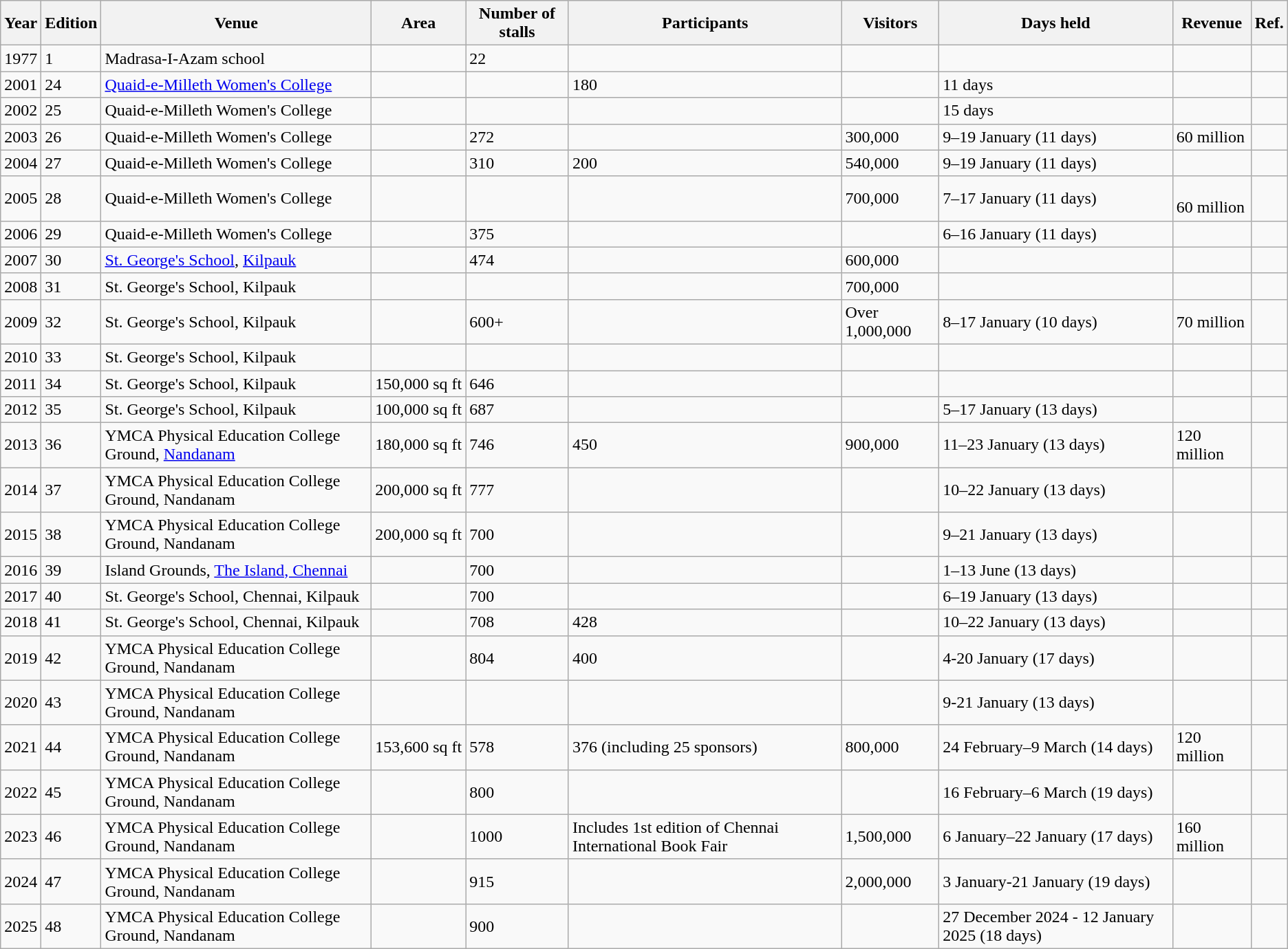<table class="wikitable">
<tr>
<th>Year</th>
<th>Edition</th>
<th>Venue</th>
<th>Area</th>
<th>Number of stalls</th>
<th>Participants</th>
<th>Visitors</th>
<th>Days held</th>
<th>Revenue</th>
<th>Ref.</th>
</tr>
<tr>
<td>1977</td>
<td>1</td>
<td>Madrasa-I-Azam school</td>
<td></td>
<td>22</td>
<td></td>
<td></td>
<td></td>
<td></td>
<td></td>
</tr>
<tr>
<td>2001</td>
<td>24</td>
<td><a href='#'>Quaid-e-Milleth Women's College</a></td>
<td></td>
<td></td>
<td>180</td>
<td></td>
<td>11 days</td>
<td></td>
<td></td>
</tr>
<tr>
<td>2002</td>
<td>25</td>
<td>Quaid-e-Milleth Women's College</td>
<td></td>
<td></td>
<td></td>
<td></td>
<td>15 days</td>
<td></td>
<td></td>
</tr>
<tr>
<td>2003</td>
<td>26</td>
<td>Quaid-e-Milleth Women's College</td>
<td></td>
<td>272</td>
<td></td>
<td>300,000</td>
<td>9–19 January (11 days)</td>
<td> 60 million</td>
<td></td>
</tr>
<tr>
<td>2004</td>
<td>27</td>
<td>Quaid-e-Milleth Women's College</td>
<td></td>
<td>310</td>
<td>200</td>
<td>540,000</td>
<td>9–19 January (11 days)</td>
<td></td>
<td></td>
</tr>
<tr>
<td>2005</td>
<td>28</td>
<td>Quaid-e-Milleth Women's College</td>
<td></td>
<td></td>
<td></td>
<td>700,000</td>
<td>7–17 January (11 days)</td>
<td><br> 60 million</td>
<td></td>
</tr>
<tr>
<td>2006</td>
<td>29</td>
<td>Quaid-e-Milleth Women's College</td>
<td></td>
<td>375</td>
<td></td>
<td></td>
<td>6–16 January (11 days)</td>
<td></td>
<td></td>
</tr>
<tr>
<td>2007</td>
<td>30</td>
<td><a href='#'>St. George's School</a>, <a href='#'>Kilpauk</a></td>
<td></td>
<td>474</td>
<td></td>
<td>600,000</td>
<td></td>
<td></td>
<td></td>
</tr>
<tr>
<td>2008</td>
<td>31</td>
<td>St. George's School, Kilpauk</td>
<td></td>
<td></td>
<td></td>
<td>700,000</td>
<td></td>
<td></td>
<td></td>
</tr>
<tr>
<td>2009</td>
<td>32</td>
<td>St. George's School, Kilpauk</td>
<td></td>
<td>600+</td>
<td></td>
<td>Over 1,000,000</td>
<td>8–17 January (10 days)</td>
<td> 70 million</td>
<td></td>
</tr>
<tr>
<td>2010</td>
<td>33</td>
<td>St. George's School, Kilpauk</td>
<td></td>
<td></td>
<td></td>
<td></td>
<td></td>
<td></td>
<td></td>
</tr>
<tr>
<td>2011</td>
<td>34</td>
<td>St. George's School, Kilpauk</td>
<td>150,000 sq ft</td>
<td>646</td>
<td></td>
<td></td>
<td></td>
<td></td>
<td></td>
</tr>
<tr>
<td>2012</td>
<td>35</td>
<td>St. George's School, Kilpauk</td>
<td>100,000 sq ft</td>
<td>687</td>
<td></td>
<td></td>
<td>5–17 January (13 days)</td>
<td></td>
<td></td>
</tr>
<tr>
<td>2013</td>
<td>36</td>
<td>YMCA Physical Education College Ground, <a href='#'>Nandanam</a></td>
<td>180,000 sq ft</td>
<td>746</td>
<td>450</td>
<td>900,000</td>
<td>11–23 January (13 days)</td>
<td> 120 million</td>
<td></td>
</tr>
<tr>
<td>2014</td>
<td>37</td>
<td>YMCA Physical Education College Ground, Nandanam</td>
<td>200,000 sq ft</td>
<td>777</td>
<td></td>
<td></td>
<td>10–22 January (13 days)</td>
<td></td>
<td></td>
</tr>
<tr>
<td>2015</td>
<td>38</td>
<td>YMCA Physical Education College Ground, Nandanam</td>
<td>200,000 sq ft</td>
<td>700</td>
<td></td>
<td></td>
<td>9–21 January (13 days)</td>
<td></td>
<td></td>
</tr>
<tr>
<td>2016</td>
<td>39</td>
<td>Island Grounds, <a href='#'>The Island, Chennai</a></td>
<td></td>
<td>700</td>
<td></td>
<td></td>
<td>1–13 June (13 days)</td>
<td></td>
<td></td>
</tr>
<tr>
<td>2017</td>
<td>40</td>
<td>St. George's School, Chennai, Kilpauk</td>
<td></td>
<td>700</td>
<td></td>
<td></td>
<td>6–19 January (13 days)</td>
<td></td>
<td></td>
</tr>
<tr>
<td>2018</td>
<td>41</td>
<td>St. George's School, Chennai, Kilpauk</td>
<td></td>
<td>708</td>
<td>428</td>
<td></td>
<td>10–22 January (13 days)</td>
<td></td>
<td></td>
</tr>
<tr>
<td>2019</td>
<td>42</td>
<td>YMCA Physical Education College Ground, Nandanam</td>
<td></td>
<td>804</td>
<td>400</td>
<td></td>
<td>4-20 January (17 days)</td>
<td></td>
<td></td>
</tr>
<tr>
<td>2020</td>
<td>43</td>
<td>YMCA Physical Education College Ground, Nandanam</td>
<td></td>
<td></td>
<td></td>
<td></td>
<td>9-21 January (13 days)</td>
<td></td>
<td></td>
</tr>
<tr>
<td>2021</td>
<td>44</td>
<td>YMCA Physical Education College Ground, Nandanam</td>
<td>153,600 sq ft</td>
<td>578</td>
<td>376 (including 25 sponsors)</td>
<td>800,000</td>
<td>24 February–9 March (14 days)</td>
<td> 120 million</td>
<td></td>
</tr>
<tr>
<td>2022</td>
<td>45</td>
<td>YMCA Physical Education College Ground, Nandanam</td>
<td></td>
<td>800</td>
<td></td>
<td></td>
<td>16 February–6 March (19 days)</td>
<td></td>
<td></td>
</tr>
<tr>
<td>2023</td>
<td>46</td>
<td>YMCA Physical Education College Ground, Nandanam</td>
<td></td>
<td>1000</td>
<td>Includes 1st edition of Chennai International Book Fair</td>
<td>1,500,000</td>
<td>6 January–22 January (17 days)</td>
<td> 160 million</td>
<td></td>
</tr>
<tr>
<td>2024</td>
<td>47</td>
<td>YMCA Physical Education College Ground, Nandanam</td>
<td></td>
<td>915</td>
<td></td>
<td>2,000,000</td>
<td>3 January-21 January (19 days)</td>
<td></td>
<td></td>
</tr>
<tr>
<td>2025</td>
<td>48</td>
<td>YMCA Physical Education College Ground, Nandanam</td>
<td></td>
<td>900</td>
<td></td>
<td></td>
<td>27 December 2024 - 12 January 2025 (18 days)</td>
<td></td>
<td></td>
</tr>
</table>
